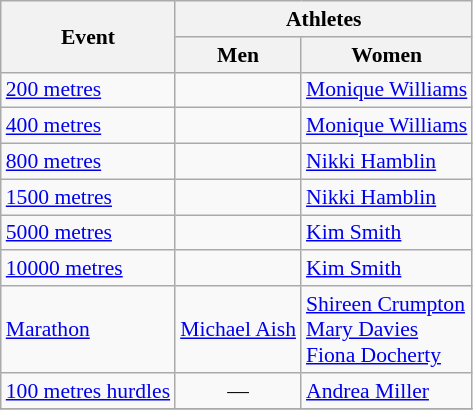<table class=wikitable style="font-size:90%">
<tr>
<th rowspan=2>Event</th>
<th colspan=2>Athletes</th>
</tr>
<tr>
<th>Men</th>
<th>Women</th>
</tr>
<tr>
<td><a href='#'>200 metres</a></td>
<td></td>
<td><a href='#'>Monique Williams</a></td>
</tr>
<tr>
<td><a href='#'>400 metres</a></td>
<td></td>
<td><a href='#'>Monique Williams</a></td>
</tr>
<tr>
<td><a href='#'>800 metres</a></td>
<td></td>
<td><a href='#'>Nikki Hamblin</a></td>
</tr>
<tr>
<td><a href='#'>1500 metres</a></td>
<td></td>
<td><a href='#'>Nikki Hamblin</a></td>
</tr>
<tr>
<td><a href='#'>5000 metres</a></td>
<td></td>
<td><a href='#'>Kim Smith</a></td>
</tr>
<tr>
<td><a href='#'>10000 metres</a></td>
<td></td>
<td><a href='#'>Kim Smith</a></td>
</tr>
<tr>
<td><a href='#'>Marathon</a></td>
<td><a href='#'>Michael Aish</a></td>
<td><a href='#'>Shireen Crumpton</a><br><a href='#'>Mary Davies</a><br><a href='#'>Fiona Docherty</a></td>
</tr>
<tr>
<td><a href='#'>100 metres hurdles</a></td>
<td align=center>—</td>
<td><a href='#'>Andrea Miller</a></td>
</tr>
<tr>
</tr>
</table>
